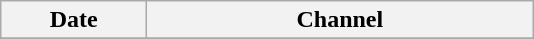<table class="wikitable">
<tr>
<th width=90>Date</th>
<th width=250>Channel</th>
</tr>
<tr>
</tr>
</table>
